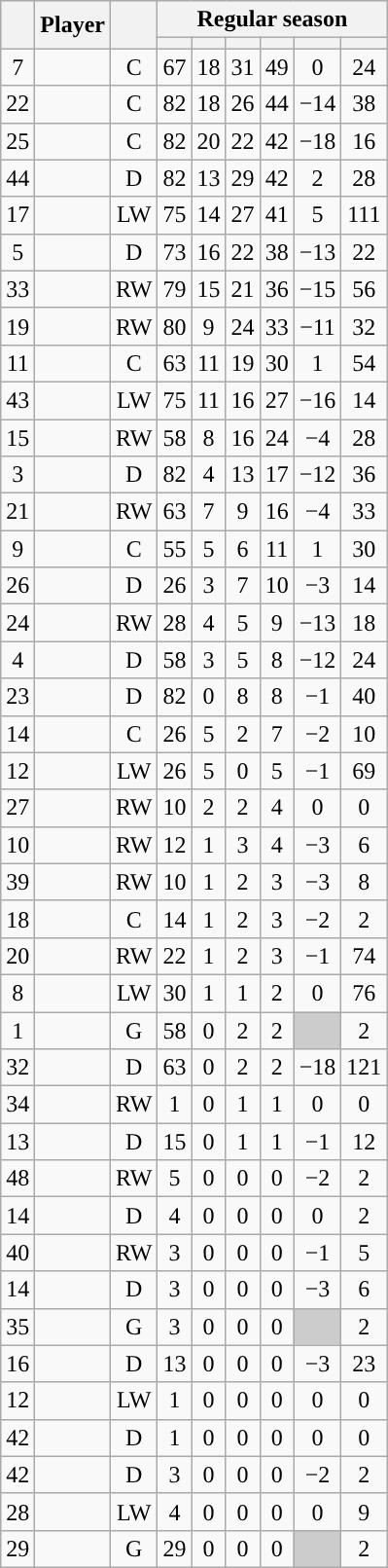<table class="wikitable sortable plainrowheaders" style="text-align:center;">
<tr>
<th scope="col" data-sort-type="number" rowspan="2"></th>
<th scope="col" rowspan="2">Player</th>
<th scope="col" rowspan="2"></th>
<th scope=colgroup colspan=6>Regular season</th>
</tr>
<tr>
<th scope="col" data-sort-type="number"></th>
<th scope="col" data-sort-type="number"></th>
<th scope="col" data-sort-type="number"></th>
<th scope="col" data-sort-type="number"></th>
<th scope="col" data-sort-type="number"></th>
<th scope="col" data-sort-type="number"></th>
</tr>
<tr>
<td scope="row">7</td>
<td align="left"></td>
<td>C</td>
<td>67</td>
<td>18</td>
<td>31</td>
<td>49</td>
<td>0</td>
<td>24</td>
</tr>
<tr>
<td scope="row">22</td>
<td align="left"></td>
<td>C</td>
<td>82</td>
<td>18</td>
<td>26</td>
<td>44</td>
<td>−14</td>
<td>38</td>
</tr>
<tr>
<td scope="row">25</td>
<td align="left"></td>
<td>C</td>
<td>82</td>
<td>20</td>
<td>22</td>
<td>42</td>
<td>−18</td>
<td>16</td>
</tr>
<tr>
<td scope="row">44</td>
<td align="left"></td>
<td>D</td>
<td>82</td>
<td>13</td>
<td>29</td>
<td>42</td>
<td>2</td>
<td>28</td>
</tr>
<tr>
<td scope="row">17</td>
<td align="left"></td>
<td>LW</td>
<td>75</td>
<td>14</td>
<td>27</td>
<td>41</td>
<td>5</td>
<td>111</td>
</tr>
<tr>
<td scope="row">5</td>
<td align="left"></td>
<td>D</td>
<td>73</td>
<td>16</td>
<td>22</td>
<td>38</td>
<td>−13</td>
<td>22</td>
</tr>
<tr>
<td scope="row">33</td>
<td align="left"></td>
<td>RW</td>
<td>79</td>
<td>15</td>
<td>21</td>
<td>36</td>
<td>−15</td>
<td>56</td>
</tr>
<tr>
<td scope="row">19</td>
<td align="left"></td>
<td>RW</td>
<td>80</td>
<td>9</td>
<td>24</td>
<td>33</td>
<td>−11</td>
<td>32</td>
</tr>
<tr>
<td scope="row">11</td>
<td align="left"></td>
<td>C</td>
<td>63</td>
<td>11</td>
<td>19</td>
<td>30</td>
<td>1</td>
<td>54</td>
</tr>
<tr>
<td scope="row">43</td>
<td align="left"></td>
<td>LW</td>
<td>75</td>
<td>11</td>
<td>16</td>
<td>27</td>
<td>−16</td>
<td>14</td>
</tr>
<tr>
<td scope="row">15</td>
<td align="left"></td>
<td>RW</td>
<td>58</td>
<td>8</td>
<td>16</td>
<td>24</td>
<td>−4</td>
<td>28</td>
</tr>
<tr>
<td scope="row">3</td>
<td align="left"></td>
<td>D</td>
<td>82</td>
<td>4</td>
<td>13</td>
<td>17</td>
<td>−12</td>
<td>36</td>
</tr>
<tr>
<td scope="row">21</td>
<td align="left"></td>
<td>RW</td>
<td>63</td>
<td>7</td>
<td>9</td>
<td>16</td>
<td>−4</td>
<td>33</td>
</tr>
<tr>
<td scope="row">9</td>
<td align="left"></td>
<td>C</td>
<td>55</td>
<td>5</td>
<td>6</td>
<td>11</td>
<td>1</td>
<td>30</td>
</tr>
<tr>
<td scope="row">26</td>
<td align="left"></td>
<td>D</td>
<td>26</td>
<td>3</td>
<td>7</td>
<td>10</td>
<td>−3</td>
<td>14</td>
</tr>
<tr>
<td scope="row">24</td>
<td align="left"></td>
<td>RW</td>
<td>28</td>
<td>4</td>
<td>5</td>
<td>9</td>
<td>−13</td>
<td>18</td>
</tr>
<tr>
<td scope="row">4</td>
<td align="left"></td>
<td>D</td>
<td>58</td>
<td>3</td>
<td>5</td>
<td>8</td>
<td>−12</td>
<td>24</td>
</tr>
<tr>
<td scope="row">23</td>
<td align="left"></td>
<td>D</td>
<td>82</td>
<td>0</td>
<td>8</td>
<td>8</td>
<td>−1</td>
<td>40</td>
</tr>
<tr>
<td scope="row">14</td>
<td align="left"></td>
<td>C</td>
<td>26</td>
<td>5</td>
<td>2</td>
<td>7</td>
<td>−2</td>
<td>10</td>
</tr>
<tr>
<td scope="row">12</td>
<td align="left"></td>
<td>LW</td>
<td>26</td>
<td>5</td>
<td>0</td>
<td>5</td>
<td>−1</td>
<td>69</td>
</tr>
<tr>
<td scope="row">27</td>
<td align="left"></td>
<td>RW</td>
<td>10</td>
<td>2</td>
<td>2</td>
<td>4</td>
<td>0</td>
<td>0</td>
</tr>
<tr>
<td scope="row">10</td>
<td align="left"></td>
<td>RW</td>
<td>12</td>
<td>1</td>
<td>3</td>
<td>4</td>
<td>−3</td>
<td>6</td>
</tr>
<tr>
<td scope="row">39</td>
<td align="left"></td>
<td>RW</td>
<td>10</td>
<td>1</td>
<td>2</td>
<td>3</td>
<td>−3</td>
<td>8</td>
</tr>
<tr>
<td scope="row">18</td>
<td align="left"></td>
<td>C</td>
<td>14</td>
<td>1</td>
<td>2</td>
<td>3</td>
<td>−2</td>
<td>2</td>
</tr>
<tr>
<td scope="row">20</td>
<td align="left"></td>
<td>RW</td>
<td>22</td>
<td>1</td>
<td>2</td>
<td>3</td>
<td>−1</td>
<td>74</td>
</tr>
<tr>
<td scope="row">8</td>
<td align="left"></td>
<td>LW</td>
<td>30</td>
<td>1</td>
<td>1</td>
<td>2</td>
<td>0</td>
<td>76</td>
</tr>
<tr>
<td scope="row">1</td>
<td align="left"></td>
<td>G</td>
<td>58</td>
<td>0</td>
<td>2</td>
<td>2</td>
<td style="background:#ccc"></td>
<td>2</td>
</tr>
<tr>
<td scope="row">32</td>
<td align="left"></td>
<td>D</td>
<td>63</td>
<td>0</td>
<td>2</td>
<td>2</td>
<td>−18</td>
<td>121</td>
</tr>
<tr>
<td scope="row">34</td>
<td align="left"></td>
<td>RW</td>
<td>1</td>
<td>0</td>
<td>1</td>
<td>1</td>
<td>0</td>
<td>0</td>
</tr>
<tr>
<td scope="row">13</td>
<td align="left"></td>
<td>D</td>
<td>15</td>
<td>0</td>
<td>1</td>
<td>1</td>
<td>−1</td>
<td>12</td>
</tr>
<tr>
<td scope="row">48</td>
<td align="left"></td>
<td>RW</td>
<td>5</td>
<td>0</td>
<td>0</td>
<td>0</td>
<td>−2</td>
<td>2</td>
</tr>
<tr>
<td scope="row">14</td>
<td align="left"></td>
<td>D</td>
<td>4</td>
<td>0</td>
<td>0</td>
<td>0</td>
<td>0</td>
<td>2</td>
</tr>
<tr>
<td scope="row">40</td>
<td align="left"></td>
<td>RW</td>
<td>3</td>
<td>0</td>
<td>0</td>
<td>0</td>
<td>−1</td>
<td>5</td>
</tr>
<tr>
<td scope="row">14</td>
<td align="left"></td>
<td>D</td>
<td>3</td>
<td>0</td>
<td>0</td>
<td>0</td>
<td>−3</td>
<td>6</td>
</tr>
<tr>
<td scope="row">35</td>
<td align="left"></td>
<td>G</td>
<td>3</td>
<td>0</td>
<td>0</td>
<td>0</td>
<td style="background:#ccc"></td>
<td>2</td>
</tr>
<tr>
<td scope="row">16</td>
<td align="left"></td>
<td>D</td>
<td>13</td>
<td>0</td>
<td>0</td>
<td>0</td>
<td>−3</td>
<td>23</td>
</tr>
<tr>
<td scope="row">12</td>
<td align="left"></td>
<td>LW</td>
<td>1</td>
<td>0</td>
<td>0</td>
<td>0</td>
<td>0</td>
<td>0</td>
</tr>
<tr>
<td scope="row">42</td>
<td align="left"></td>
<td>D</td>
<td>1</td>
<td>0</td>
<td>0</td>
<td>0</td>
<td>0</td>
<td>0</td>
</tr>
<tr>
<td scope="row">42</td>
<td align="left"></td>
<td>D</td>
<td>3</td>
<td>0</td>
<td>0</td>
<td>0</td>
<td>−2</td>
<td>2</td>
</tr>
<tr>
<td scope="row">28</td>
<td align="left"></td>
<td>LW</td>
<td>4</td>
<td>0</td>
<td>0</td>
<td>0</td>
<td>0</td>
<td>9</td>
</tr>
<tr>
<td scope="row">29</td>
<td align="left"></td>
<td>G</td>
<td>29</td>
<td>0</td>
<td>0</td>
<td>0</td>
<td style="background:#ccc"></td>
<td>2</td>
</tr>
</table>
